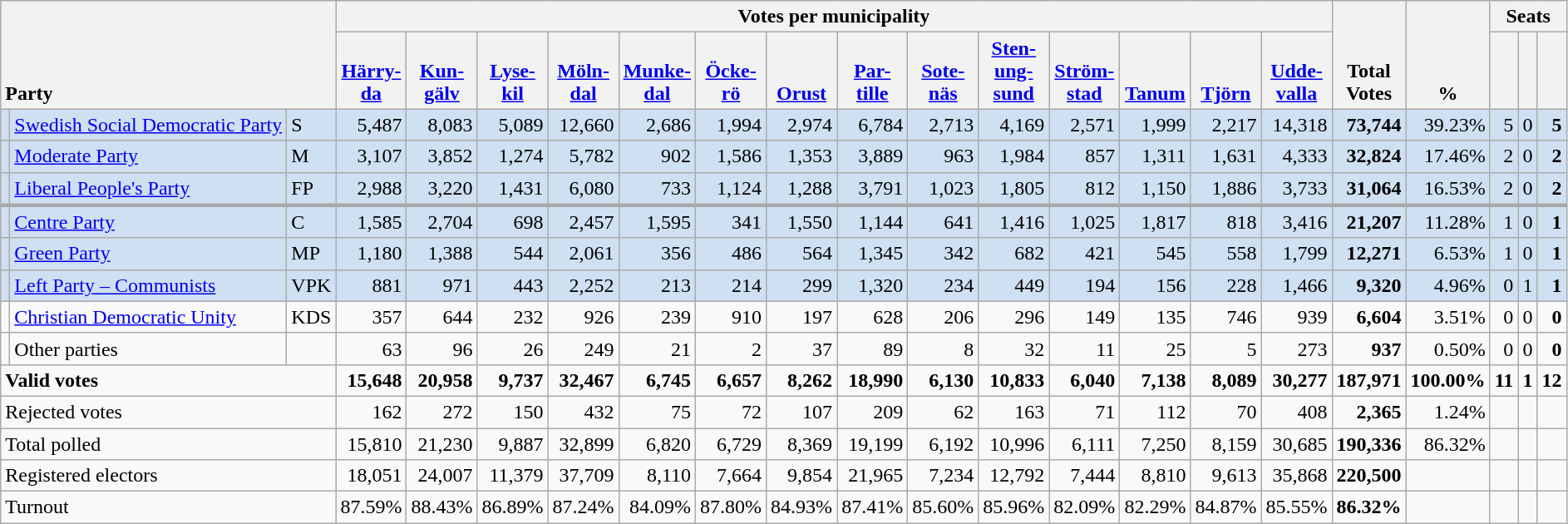<table class="wikitable" border="1" style="text-align:right;">
<tr>
<th style="text-align:left;" valign=bottom rowspan=2 colspan=3>Party</th>
<th colspan=14>Votes per municipality</th>
<th align=center valign=bottom rowspan=2 width="50">Total Votes</th>
<th align=center valign=bottom rowspan=2 width="50">%</th>
<th colspan=3>Seats</th>
</tr>
<tr>
<th align=center valign=bottom width="50"><a href='#'>Härry- da</a></th>
<th align=center valign=bottom width="50"><a href='#'>Kun- gälv</a></th>
<th align=center valign=bottom width="50"><a href='#'>Lyse- kil</a></th>
<th align=center valign=bottom width="50"><a href='#'>Möln- dal</a></th>
<th align=center valign=bottom width="50"><a href='#'>Munke- dal</a></th>
<th align=center valign=bottom width="50"><a href='#'>Öcke- rö</a></th>
<th align=center valign=bottom width="50"><a href='#'>Orust</a></th>
<th align=center valign=bottom width="50"><a href='#'>Par- tille</a></th>
<th align=center valign=bottom width="50"><a href='#'>Sote- näs</a></th>
<th align=center valign=bottom width="50"><a href='#'>Sten- ung- sund</a></th>
<th align=center valign=bottom width="50"><a href='#'>Ström- stad</a></th>
<th align=center valign=bottom width="50"><a href='#'>Tanum</a></th>
<th align=center valign=bottom width="50"><a href='#'>Tjörn</a></th>
<th align=center valign=bottom width="50"><a href='#'>Udde- valla</a></th>
<th align=center valign=bottom width="20"><small></small></th>
<th align=center valign=bottom width="20"><small><a href='#'></a></small></th>
<th align=center valign=bottom width="20"><small></small></th>
</tr>
<tr style="background:#CEE0F2;">
<td></td>
<td align=left style="white-space: nowrap;"><a href='#'>Swedish Social Democratic Party</a></td>
<td align=left>S</td>
<td>5,487</td>
<td>8,083</td>
<td>5,089</td>
<td>12,660</td>
<td>2,686</td>
<td>1,994</td>
<td>2,974</td>
<td>6,784</td>
<td>2,713</td>
<td>4,169</td>
<td>2,571</td>
<td>1,999</td>
<td>2,217</td>
<td>14,318</td>
<td><strong>73,744</strong></td>
<td>39.23%</td>
<td>5</td>
<td>0</td>
<td><strong>5</strong></td>
</tr>
<tr style="background:#CEE0F2;">
<td></td>
<td align=left><a href='#'>Moderate Party</a></td>
<td align=left>M</td>
<td>3,107</td>
<td>3,852</td>
<td>1,274</td>
<td>5,782</td>
<td>902</td>
<td>1,586</td>
<td>1,353</td>
<td>3,889</td>
<td>963</td>
<td>1,984</td>
<td>857</td>
<td>1,311</td>
<td>1,631</td>
<td>4,333</td>
<td><strong>32,824</strong></td>
<td>17.46%</td>
<td>2</td>
<td>0</td>
<td><strong>2</strong></td>
</tr>
<tr style="background:#CEE0F2;">
<td></td>
<td align=left><a href='#'>Liberal People's Party</a></td>
<td align=left>FP</td>
<td>2,988</td>
<td>3,220</td>
<td>1,431</td>
<td>6,080</td>
<td>733</td>
<td>1,124</td>
<td>1,288</td>
<td>3,791</td>
<td>1,023</td>
<td>1,805</td>
<td>812</td>
<td>1,150</td>
<td>1,886</td>
<td>3,733</td>
<td><strong>31,064</strong></td>
<td>16.53%</td>
<td>2</td>
<td>0</td>
<td><strong>2</strong></td>
</tr>
<tr style="background:#CEE0F2; border-top:3px solid darkgray;">
<td></td>
<td align=left><a href='#'>Centre Party</a></td>
<td align=left>C</td>
<td>1,585</td>
<td>2,704</td>
<td>698</td>
<td>2,457</td>
<td>1,595</td>
<td>341</td>
<td>1,550</td>
<td>1,144</td>
<td>641</td>
<td>1,416</td>
<td>1,025</td>
<td>1,817</td>
<td>818</td>
<td>3,416</td>
<td><strong>21,207</strong></td>
<td>11.28%</td>
<td>1</td>
<td>0</td>
<td><strong>1</strong></td>
</tr>
<tr style="background:#CEE0F2;">
<td></td>
<td align=left><a href='#'>Green Party</a></td>
<td align=left>MP</td>
<td>1,180</td>
<td>1,388</td>
<td>544</td>
<td>2,061</td>
<td>356</td>
<td>486</td>
<td>564</td>
<td>1,345</td>
<td>342</td>
<td>682</td>
<td>421</td>
<td>545</td>
<td>558</td>
<td>1,799</td>
<td><strong>12,271</strong></td>
<td>6.53%</td>
<td>1</td>
<td>0</td>
<td><strong>1</strong></td>
</tr>
<tr style="background:#CEE0F2;">
<td></td>
<td align=left><a href='#'>Left Party – Communists</a></td>
<td align=left>VPK</td>
<td>881</td>
<td>971</td>
<td>443</td>
<td>2,252</td>
<td>213</td>
<td>214</td>
<td>299</td>
<td>1,320</td>
<td>234</td>
<td>449</td>
<td>194</td>
<td>156</td>
<td>228</td>
<td>1,466</td>
<td><strong>9,320</strong></td>
<td>4.96%</td>
<td>0</td>
<td>1</td>
<td><strong>1</strong></td>
</tr>
<tr>
<td></td>
<td align=left><a href='#'>Christian Democratic Unity</a></td>
<td align=left>KDS</td>
<td>357</td>
<td>644</td>
<td>232</td>
<td>926</td>
<td>239</td>
<td>910</td>
<td>197</td>
<td>628</td>
<td>206</td>
<td>296</td>
<td>149</td>
<td>135</td>
<td>746</td>
<td>939</td>
<td><strong>6,604</strong></td>
<td>3.51%</td>
<td>0</td>
<td>0</td>
<td><strong>0</strong></td>
</tr>
<tr>
<td></td>
<td align=left>Other parties</td>
<td></td>
<td>63</td>
<td>96</td>
<td>26</td>
<td>249</td>
<td>21</td>
<td>2</td>
<td>37</td>
<td>89</td>
<td>8</td>
<td>32</td>
<td>11</td>
<td>25</td>
<td>5</td>
<td>273</td>
<td><strong>937</strong></td>
<td>0.50%</td>
<td>0</td>
<td>0</td>
<td><strong>0</strong></td>
</tr>
<tr style="font-weight:bold">
<td align=left colspan=3>Valid votes</td>
<td>15,648</td>
<td>20,958</td>
<td>9,737</td>
<td>32,467</td>
<td>6,745</td>
<td>6,657</td>
<td>8,262</td>
<td>18,990</td>
<td>6,130</td>
<td>10,833</td>
<td>6,040</td>
<td>7,138</td>
<td>8,089</td>
<td>30,277</td>
<td>187,971</td>
<td>100.00%</td>
<td>11</td>
<td>1</td>
<td>12</td>
</tr>
<tr>
<td align=left colspan=3>Rejected votes</td>
<td>162</td>
<td>272</td>
<td>150</td>
<td>432</td>
<td>75</td>
<td>72</td>
<td>107</td>
<td>209</td>
<td>62</td>
<td>163</td>
<td>71</td>
<td>112</td>
<td>70</td>
<td>408</td>
<td><strong>2,365</strong></td>
<td>1.24%</td>
<td></td>
<td></td>
<td></td>
</tr>
<tr>
<td align=left colspan=3>Total polled</td>
<td>15,810</td>
<td>21,230</td>
<td>9,887</td>
<td>32,899</td>
<td>6,820</td>
<td>6,729</td>
<td>8,369</td>
<td>19,199</td>
<td>6,192</td>
<td>10,996</td>
<td>6,111</td>
<td>7,250</td>
<td>8,159</td>
<td>30,685</td>
<td><strong>190,336</strong></td>
<td>86.32%</td>
<td></td>
<td></td>
<td></td>
</tr>
<tr>
<td align=left colspan=3>Registered electors</td>
<td>18,051</td>
<td>24,007</td>
<td>11,379</td>
<td>37,709</td>
<td>8,110</td>
<td>7,664</td>
<td>9,854</td>
<td>21,965</td>
<td>7,234</td>
<td>12,792</td>
<td>7,444</td>
<td>8,810</td>
<td>9,613</td>
<td>35,868</td>
<td><strong>220,500</strong></td>
<td></td>
<td></td>
<td></td>
<td></td>
</tr>
<tr>
<td align=left colspan=3>Turnout</td>
<td>87.59%</td>
<td>88.43%</td>
<td>86.89%</td>
<td>87.24%</td>
<td>84.09%</td>
<td>87.80%</td>
<td>84.93%</td>
<td>87.41%</td>
<td>85.60%</td>
<td>85.96%</td>
<td>82.09%</td>
<td>82.29%</td>
<td>84.87%</td>
<td>85.55%</td>
<td><strong>86.32%</strong></td>
<td></td>
<td></td>
<td></td>
<td></td>
</tr>
</table>
